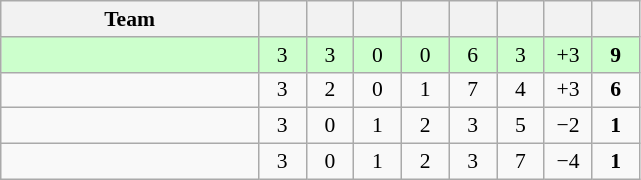<table class="wikitable" style="text-align: center; font-size: 90%;">
<tr>
<th width=165>Team</th>
<th width=25></th>
<th width=25></th>
<th width=25></th>
<th width=25></th>
<th width=25></th>
<th width=25></th>
<th width=25></th>
<th width=25></th>
</tr>
<tr bgcolor=ccffcc>
<td align="left"></td>
<td>3</td>
<td>3</td>
<td>0</td>
<td>0</td>
<td>6</td>
<td>3</td>
<td>+3</td>
<td><strong>9</strong></td>
</tr>
<tr>
<td align="left"><em></em></td>
<td>3</td>
<td>2</td>
<td>0</td>
<td>1</td>
<td>7</td>
<td>4</td>
<td>+3</td>
<td><strong>6</strong></td>
</tr>
<tr>
<td align="left"></td>
<td>3</td>
<td>0</td>
<td>1</td>
<td>2</td>
<td>3</td>
<td>5</td>
<td>−2</td>
<td><strong>1</strong></td>
</tr>
<tr>
<td align="left"></td>
<td>3</td>
<td>0</td>
<td>1</td>
<td>2</td>
<td>3</td>
<td>7</td>
<td>−4</td>
<td><strong>1</strong></td>
</tr>
</table>
